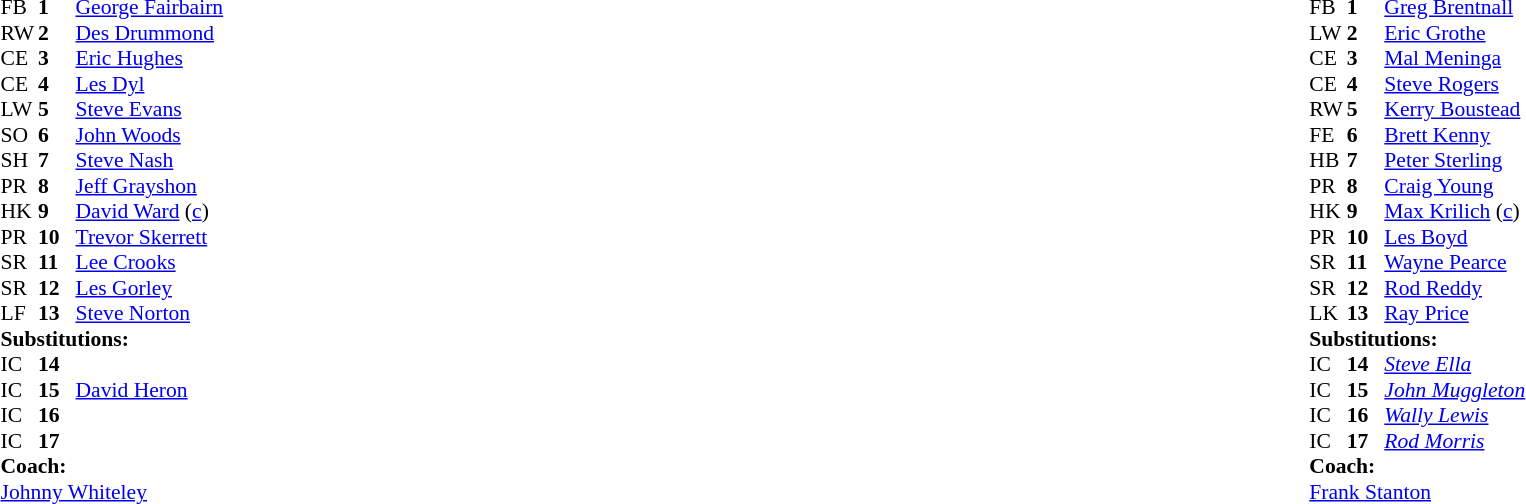<table width="100%">
<tr>
<td valign="top" width="50%"><br><table style="font-size: 90%" cellspacing="0" cellpadding="0">
<tr>
<th width="25"></th>
<th width="25"></th>
</tr>
<tr>
<td>FB</td>
<td><strong>1</strong></td>
<td><a href='#'>George Fairbairn</a></td>
</tr>
<tr>
<td>RW</td>
<td><strong>2</strong></td>
<td><a href='#'>Des Drummond</a></td>
</tr>
<tr>
<td>CE</td>
<td><strong>3</strong></td>
<td><a href='#'>Eric Hughes</a></td>
</tr>
<tr>
<td>CE</td>
<td><strong>4</strong></td>
<td><a href='#'>Les Dyl</a></td>
</tr>
<tr>
<td>LW</td>
<td><strong>5</strong></td>
<td><a href='#'>Steve Evans</a></td>
</tr>
<tr>
<td>SO</td>
<td><strong>6</strong></td>
<td><a href='#'>John Woods</a></td>
</tr>
<tr>
<td>SH</td>
<td><strong>7</strong></td>
<td><a href='#'>Steve Nash</a></td>
</tr>
<tr>
<td>PR</td>
<td><strong>8</strong></td>
<td><a href='#'>Jeff Grayshon</a></td>
</tr>
<tr>
<td>HK</td>
<td><strong>9</strong></td>
<td><a href='#'>David Ward</a> (<a href='#'>c</a>)</td>
</tr>
<tr>
<td>PR</td>
<td><strong>10</strong></td>
<td><a href='#'>Trevor Skerrett</a></td>
</tr>
<tr>
<td>SR</td>
<td><strong>11</strong></td>
<td><a href='#'>Lee Crooks</a></td>
</tr>
<tr>
<td>SR</td>
<td><strong>12</strong></td>
<td><a href='#'>Les Gorley</a></td>
</tr>
<tr>
<td>LF</td>
<td><strong>13</strong></td>
<td><a href='#'>Steve Norton</a></td>
</tr>
<tr>
<td colspan=3><strong>Substitutions:</strong></td>
</tr>
<tr>
<td>IC</td>
<td><strong>14</strong></td>
<td></td>
</tr>
<tr>
<td>IC</td>
<td><strong>15</strong></td>
<td><a href='#'>David Heron</a></td>
</tr>
<tr>
<td>IC</td>
<td><strong>16</strong></td>
<td></td>
</tr>
<tr>
<td>IC</td>
<td><strong>17</strong></td>
<td></td>
</tr>
<tr>
<td colspan=3><strong>Coach:</strong></td>
</tr>
<tr>
<td colspan="4"> <a href='#'>Johnny Whiteley</a></td>
</tr>
</table>
</td>
<td valign="top" width="50%"><br><table style="font-size: 90%" cellspacing="0" cellpadding="0" align="center">
<tr>
<th width="25"></th>
<th width="25"></th>
</tr>
<tr>
<td>FB</td>
<td><strong>1</strong></td>
<td><a href='#'>Greg Brentnall</a></td>
</tr>
<tr>
<td>LW</td>
<td><strong>2</strong></td>
<td><a href='#'>Eric Grothe</a></td>
</tr>
<tr>
<td>CE</td>
<td><strong>3</strong></td>
<td><a href='#'>Mal Meninga</a></td>
</tr>
<tr>
<td>CE</td>
<td><strong>4</strong></td>
<td><a href='#'>Steve Rogers</a></td>
</tr>
<tr>
<td>RW</td>
<td><strong>5</strong></td>
<td><a href='#'>Kerry Boustead</a></td>
</tr>
<tr>
<td>FE</td>
<td><strong>6</strong></td>
<td><a href='#'>Brett Kenny</a></td>
</tr>
<tr>
<td>HB</td>
<td><strong>7</strong></td>
<td><a href='#'>Peter Sterling</a></td>
</tr>
<tr>
<td>PR</td>
<td><strong>8</strong></td>
<td><a href='#'>Craig Young</a></td>
</tr>
<tr>
<td>HK</td>
<td><strong>9</strong></td>
<td><a href='#'>Max Krilich</a> (<a href='#'>c</a>)</td>
</tr>
<tr>
<td>PR</td>
<td><strong>10</strong></td>
<td><a href='#'>Les Boyd</a></td>
</tr>
<tr>
<td>SR</td>
<td><strong>11</strong></td>
<td><a href='#'>Wayne Pearce</a></td>
</tr>
<tr>
<td>SR</td>
<td><strong>12</strong></td>
<td><a href='#'>Rod Reddy</a></td>
</tr>
<tr>
<td>LK</td>
<td><strong>13</strong></td>
<td><a href='#'>Ray Price</a></td>
</tr>
<tr>
<td colspan=3><strong>Substitutions:</strong></td>
</tr>
<tr>
<td>IC</td>
<td><strong>14</strong></td>
<td><em><a href='#'>Steve Ella</a></em></td>
</tr>
<tr>
<td>IC</td>
<td><strong>15</strong></td>
<td><em><a href='#'>John Muggleton</a></em></td>
</tr>
<tr>
<td>IC</td>
<td><strong>16</strong></td>
<td><em><a href='#'>Wally Lewis</a></em></td>
</tr>
<tr>
<td>IC</td>
<td><strong>17</strong></td>
<td><em><a href='#'>Rod Morris</a></em></td>
</tr>
<tr>
<td colspan=3><strong>Coach:</strong></td>
</tr>
<tr>
<td colspan="4"> <a href='#'>Frank Stanton</a></td>
</tr>
</table>
</td>
</tr>
</table>
